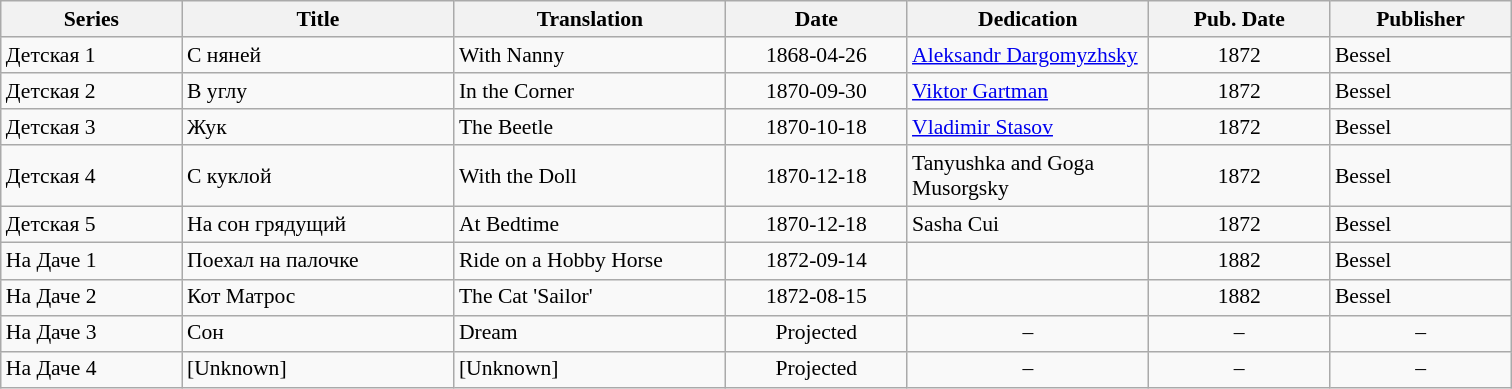<table class="wikitable sortable" style="text-align: left; width:70em; font-size: 90%; line-height:1.2">
<tr>
<th style="width:12%;">Series</th>
<th style="width:18%;">Title</th>
<th style="width:18%;">Translation</th>
<th style="width:12%;">Date</th>
<th style="width:16%;">Dedication</th>
<th style="width:12%;">Pub. Date</th>
<th style="width:12%;">Publisher</th>
</tr>
<tr>
<td>Детская 1</td>
<td>С няней</td>
<td>With Nanny</td>
<td align=center>1868-04-26</td>
<td><a href='#'>Aleksandr Dargomyzhsky</a></td>
<td align=center>1872</td>
<td>Bessel</td>
</tr>
<tr>
<td>Детская 2</td>
<td>В углу</td>
<td>In the Corner</td>
<td align=center>1870-09-30</td>
<td><a href='#'>Viktor Gartman</a></td>
<td align=center>1872</td>
<td>Bessel</td>
</tr>
<tr>
<td>Детская 3</td>
<td>Жук</td>
<td>The Beetle</td>
<td align=center>1870-10-18</td>
<td><a href='#'>Vladimir Stasov</a></td>
<td align=center>1872</td>
<td>Bessel</td>
</tr>
<tr>
<td>Детская 4</td>
<td>С куклой</td>
<td>With the Doll</td>
<td align=center>1870-12-18</td>
<td>Tanyushka and Goga Musorgsky</td>
<td align=center>1872</td>
<td>Bessel</td>
</tr>
<tr>
<td>Детская 5</td>
<td>На сон грядущий</td>
<td>At Bedtime</td>
<td align=center>1870-12-18</td>
<td>Sasha Cui</td>
<td align=center>1872</td>
<td>Bessel</td>
</tr>
<tr>
<td>На Даче 1</td>
<td>Поехал на палочке</td>
<td>Ride on a Hobby Horse</td>
<td align=center>1872-09-14</td>
<td></td>
<td align=center>1882</td>
<td>Bessel</td>
</tr>
<tr>
<td>На Даче 2</td>
<td>Кот Матрос</td>
<td>The Cat 'Sailor'</td>
<td align=center>1872-08-15</td>
<td></td>
<td align=center>1882</td>
<td>Bessel</td>
</tr>
<tr>
<td>На Даче 3</td>
<td>Сон</td>
<td>Dream</td>
<td align=center>Projected</td>
<td align=center>–</td>
<td align=center>–</td>
<td align=center>–</td>
</tr>
<tr>
<td>На Даче 4</td>
<td>[Unknown]</td>
<td>[Unknown]</td>
<td align=center>Projected</td>
<td align=center>–</td>
<td align=center>–</td>
<td align=center>–</td>
</tr>
</table>
